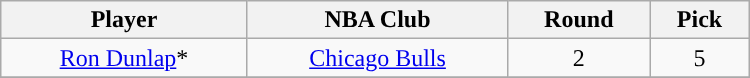<table class="wikitable" width="500">
<tr>
<th>Player</th>
<th>NBA Club</th>
<th>Round</th>
<th>Pick</th>
</tr>
<tr align="center" bgcolor="">
<td><a href='#'>Ron Dunlap</a>*</td>
<td><a href='#'>Chicago Bulls</a></td>
<td>2</td>
<td>5</td>
</tr>
<tr align="center" bgcolor="">
</tr>
</table>
